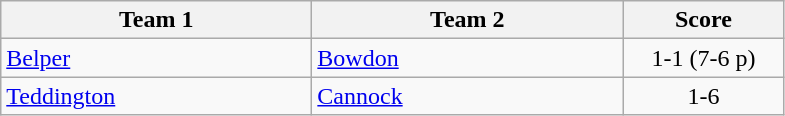<table class="wikitable" style="font-size: 100%">
<tr>
<th width=200>Team 1</th>
<th width=200>Team 2</th>
<th width=100>Score</th>
</tr>
<tr>
<td><a href='#'>Belper</a></td>
<td><a href='#'>Bowdon</a></td>
<td align=center>1-1 (7-6 p)</td>
</tr>
<tr>
<td><a href='#'>Teddington</a></td>
<td><a href='#'>Cannock</a></td>
<td align=center>1-6</td>
</tr>
</table>
